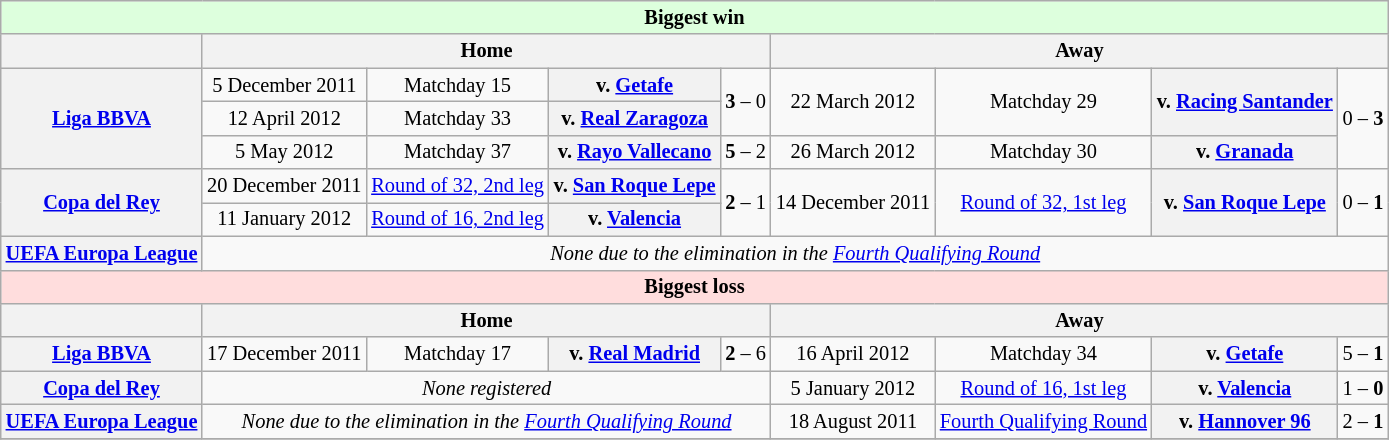<table class="wikitable" style="font-size: 85%">
<tr>
<td bgcolor="#ddffdd" align="center" colspan="11"><strong>Biggest win</strong></td>
</tr>
<tr>
<th></th>
<th colspan="4">Home</th>
<th colspan="4">Away</th>
</tr>
<tr>
<th rowspan="3"><a href='#'>Liga BBVA</a></th>
<td align="center">5 December 2011</td>
<td align="center">Matchday 15</td>
<th>v. <a href='#'>Getafe</a></th>
<td align="center" rowspan="2"><strong>3</strong> – 0</td>
<td align="center" rowspan="2">22 March 2012</td>
<td align="center" rowspan="2">Matchday 29</td>
<th rowspan="2">v. <a href='#'>Racing Santander</a></th>
<td align="center" rowspan="3">0 – <strong>3</strong></td>
</tr>
<tr>
<td align="center">12 April 2012</td>
<td align="center">Matchday 33</td>
<th>v. <a href='#'>Real Zaragoza</a></th>
</tr>
<tr>
<td align="center">5 May 2012</td>
<td align="center">Matchday 37</td>
<th>v. <a href='#'>Rayo Vallecano</a></th>
<td align="center"><strong>5</strong> – 2</td>
<td align="center">26 March 2012</td>
<td align="center">Matchday 30</td>
<th>v. <a href='#'>Granada</a></th>
</tr>
<tr>
<th rowspan="2"><a href='#'>Copa del Rey</a></th>
<td align="center">20 December 2011</td>
<td align="center"><a href='#'>Round of 32, 2nd leg</a></td>
<th>v. <a href='#'>San Roque Lepe</a></th>
<td align="center" rowspan="2"><strong>2</strong> – 1</td>
<td align="center" rowspan="2">14 December 2011</td>
<td align="center" rowspan="2"><a href='#'>Round of 32, 1st leg</a></td>
<th rowspan="2">v. <a href='#'>San Roque Lepe</a></th>
<td align="center" rowspan="2">0 – <strong>1</strong></td>
</tr>
<tr>
<td align="center">11 January 2012</td>
<td align="center"><a href='#'>Round of 16, 2nd leg</a></td>
<th>v. <a href='#'>Valencia</a></th>
</tr>
<tr>
<th><a href='#'>UEFA Europa League</a></th>
<td align="center" colspan="8"><em>None due to the elimination in the <a href='#'>Fourth Qualifying Round</a></em></td>
</tr>
<tr>
<td bgcolor="#ffdddd" align="center" colspan="11"><strong>Biggest loss</strong></td>
</tr>
<tr>
<th></th>
<th colspan="4">Home</th>
<th colspan="4">Away</th>
</tr>
<tr>
<th><a href='#'>Liga BBVA</a></th>
<td align="center">17 December 2011</td>
<td align="center">Matchday 17</td>
<th>v. <a href='#'>Real Madrid</a></th>
<td align="center"><strong>2</strong> – 6</td>
<td align="center">16 April 2012</td>
<td align="center">Matchday 34</td>
<th>v. <a href='#'>Getafe</a></th>
<td align="center">5 – <strong>1</strong></td>
</tr>
<tr>
<th><a href='#'>Copa del Rey</a></th>
<td align="center" colspan="4"><em>None registered</em></td>
<td align="center">5 January 2012</td>
<td align="center"><a href='#'>Round of 16, 1st leg</a></td>
<th>v. <a href='#'>Valencia</a></th>
<td align="center">1 – <strong>0</strong></td>
</tr>
<tr>
<th><a href='#'>UEFA Europa League</a></th>
<td align="center" colspan="4"><em>None due to the elimination in the <a href='#'>Fourth Qualifying Round</a></em></td>
<td align="center">18 August 2011</td>
<td align="center"><a href='#'>Fourth Qualifying Round</a></td>
<th>v.  <a href='#'>Hannover 96</a></th>
<td align="center">2 – <strong>1</strong></td>
</tr>
<tr>
</tr>
</table>
